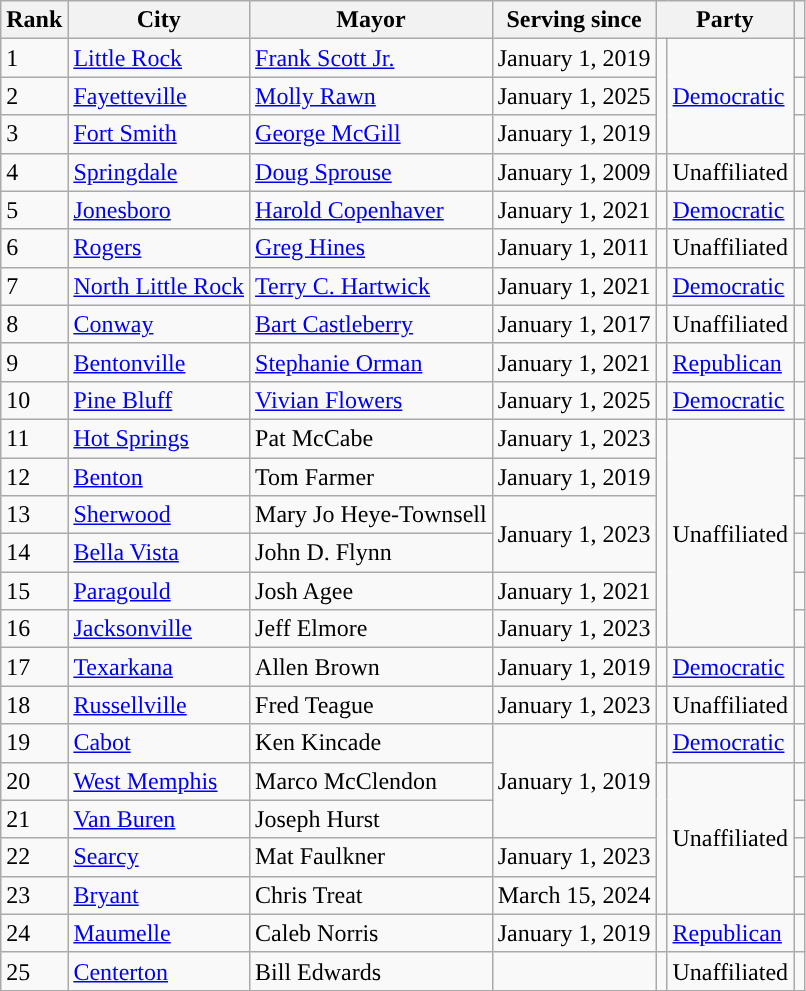<table class="wikitable sortable">
<tr>
<th>Rank</th>
<th>City</th>
<th>Mayor</th>
<th>Serving since</th>
<th colspan="2">Party</th>
<th></th>
</tr>
<tr>
<td>1</td>
<td><a href='#'>Little Rock</a></td>
<td><a href='#'>Frank Scott Jr.</a></td>
<td>January 1, 2019</td>
<td rowspan="3" style="background-color:"></td>
<td rowspan="3"><a href='#'>Democratic</a></td>
<td></td>
</tr>
<tr>
<td>2</td>
<td><a href='#'>Fayetteville</a></td>
<td><a href='#'>Molly Rawn</a></td>
<td>January 1, 2025</td>
<td></td>
</tr>
<tr>
<td>3</td>
<td><a href='#'>Fort Smith</a></td>
<td><a href='#'>George McGill</a></td>
<td>January 1, 2019</td>
<td></td>
</tr>
<tr>
<td>4</td>
<td><a href='#'>Springdale</a></td>
<td><a href='#'>Doug Sprouse</a></td>
<td>January 1, 2009</td>
<td style="background-color:"></td>
<td>Unaffiliated</td>
<td></td>
</tr>
<tr>
<td>5</td>
<td><a href='#'>Jonesboro</a></td>
<td><a href='#'>Harold Copenhaver</a></td>
<td>January 1, 2021</td>
<td style="background-color:"></td>
<td><a href='#'>Democratic</a></td>
<td></td>
</tr>
<tr>
<td>6</td>
<td><a href='#'>Rogers</a></td>
<td><a href='#'>Greg Hines</a></td>
<td>January 1, 2011</td>
<td style="background-color:"></td>
<td>Unaffiliated</td>
<td></td>
</tr>
<tr>
<td>7</td>
<td><a href='#'>North Little Rock</a></td>
<td><a href='#'>Terry C. Hartwick</a></td>
<td>January 1, 2021</td>
<td style="background-color:"></td>
<td><a href='#'>Democratic</a></td>
<td></td>
</tr>
<tr>
<td>8</td>
<td><a href='#'>Conway</a></td>
<td><a href='#'>Bart Castleberry</a></td>
<td>January 1, 2017</td>
<td style="background-color:"></td>
<td>Unaffiliated</td>
<td></td>
</tr>
<tr>
<td>9</td>
<td><a href='#'>Bentonville</a></td>
<td><a href='#'>Stephanie Orman</a></td>
<td>January 1, 2021</td>
<td style="background-color:"></td>
<td><a href='#'>Republican</a></td>
<td></td>
</tr>
<tr>
<td>10</td>
<td><a href='#'>Pine Bluff</a></td>
<td><a href='#'>Vivian Flowers</a></td>
<td>January 1, 2025</td>
<td style="background-color:"></td>
<td><a href='#'>Democratic</a></td>
<td></td>
</tr>
<tr>
<td>11</td>
<td><a href='#'>Hot Springs</a></td>
<td>Pat McCabe</td>
<td>January 1, 2023</td>
<td rowspan="6" style="background-color:"></td>
<td rowspan="6">Unaffiliated</td>
<td></td>
</tr>
<tr>
<td>12</td>
<td><a href='#'>Benton</a></td>
<td>Tom Farmer</td>
<td>January 1, 2019</td>
<td></td>
</tr>
<tr>
<td>13</td>
<td><a href='#'>Sherwood</a></td>
<td>Mary Jo Heye-Townsell</td>
<td rowspan="2">January 1, 2023</td>
<td></td>
</tr>
<tr>
<td>14</td>
<td><a href='#'>Bella Vista</a></td>
<td>John D. Flynn</td>
<td></td>
</tr>
<tr>
<td>15</td>
<td><a href='#'>Paragould</a></td>
<td>Josh Agee</td>
<td>January 1, 2021</td>
<td></td>
</tr>
<tr>
<td>16</td>
<td><a href='#'>Jacksonville</a></td>
<td>Jeff Elmore</td>
<td>January 1, 2023</td>
<td></td>
</tr>
<tr>
<td>17</td>
<td><a href='#'>Texarkana</a></td>
<td>Allen Brown</td>
<td>January 1, 2019</td>
<td style="background-color:"></td>
<td><a href='#'>Democratic</a></td>
<td></td>
</tr>
<tr>
<td>18</td>
<td><a href='#'>Russellville</a></td>
<td>Fred Teague</td>
<td>January 1, 2023</td>
<td style="background-color:"></td>
<td>Unaffiliated</td>
<td></td>
</tr>
<tr>
<td>19</td>
<td><a href='#'>Cabot</a></td>
<td>Ken Kincade</td>
<td rowspan="3">January 1, 2019</td>
<td style="background-color:"></td>
<td><a href='#'>Democratic</a></td>
<td></td>
</tr>
<tr>
<td>20</td>
<td><a href='#'>West Memphis</a></td>
<td>Marco McClendon</td>
<td rowspan="4" style="background-color:"></td>
<td rowspan="4">Unaffiliated</td>
<td></td>
</tr>
<tr>
<td>21</td>
<td><a href='#'>Van Buren</a></td>
<td>Joseph Hurst</td>
<td></td>
</tr>
<tr>
<td>22</td>
<td><a href='#'>Searcy</a></td>
<td>Mat Faulkner</td>
<td>January 1, 2023</td>
<td></td>
</tr>
<tr>
<td>23</td>
<td><a href='#'>Bryant</a></td>
<td>Chris Treat</td>
<td>March 15, 2024</td>
<td></td>
</tr>
<tr>
<td>24</td>
<td><a href='#'>Maumelle</a></td>
<td>Caleb Norris</td>
<td>January 1, 2019</td>
<td style="background-color:"></td>
<td><a href='#'>Republican</a></td>
<td></td>
</tr>
<tr>
<td>25</td>
<td><a href='#'>Centerton</a></td>
<td>Bill Edwards</td>
<td></td>
<td style="background-color:"></td>
<td>Unaffiliated</td>
<td></td>
</tr>
</table>
